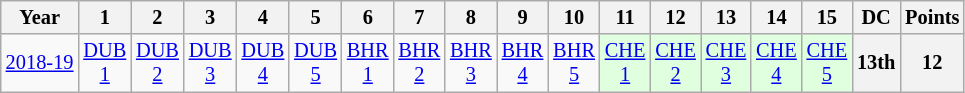<table class="wikitable" style="text-align:center; font-size:85%">
<tr>
<th>Year</th>
<th>1</th>
<th>2</th>
<th>3</th>
<th>4</th>
<th>5</th>
<th>6</th>
<th>7</th>
<th>8</th>
<th>9</th>
<th>10</th>
<th>11</th>
<th>12</th>
<th>13</th>
<th>14</th>
<th>15</th>
<th>DC</th>
<th>Points</th>
</tr>
<tr>
<td nowrap><a href='#'>2018-19</a></td>
<td><a href='#'>DUB<br>1</a></td>
<td><a href='#'>DUB<br>2</a></td>
<td><a href='#'>DUB<br>3</a></td>
<td><a href='#'>DUB<br>4</a></td>
<td><a href='#'>DUB<br>5</a></td>
<td><a href='#'>BHR<br>1</a></td>
<td><a href='#'>BHR<br>2</a></td>
<td><a href='#'>BHR<br>3</a></td>
<td><a href='#'>BHR<br>4</a></td>
<td><a href='#'>BHR<br>5</a></td>
<td style="background:#DFFFDF;"><a href='#'>CHE<br>1</a><br></td>
<td style="background:#DFFFDF;"><a href='#'>CHE<br>2</a><br></td>
<td style="background:#DFFFDF;"><a href='#'>CHE<br>3</a><br></td>
<td style="background:#DFFFDF;"><a href='#'>CHE<br>4</a><br></td>
<td style="background:#DFFFDF;"><a href='#'>CHE<br>5</a><br></td>
<th>13th</th>
<th>12</th>
</tr>
</table>
